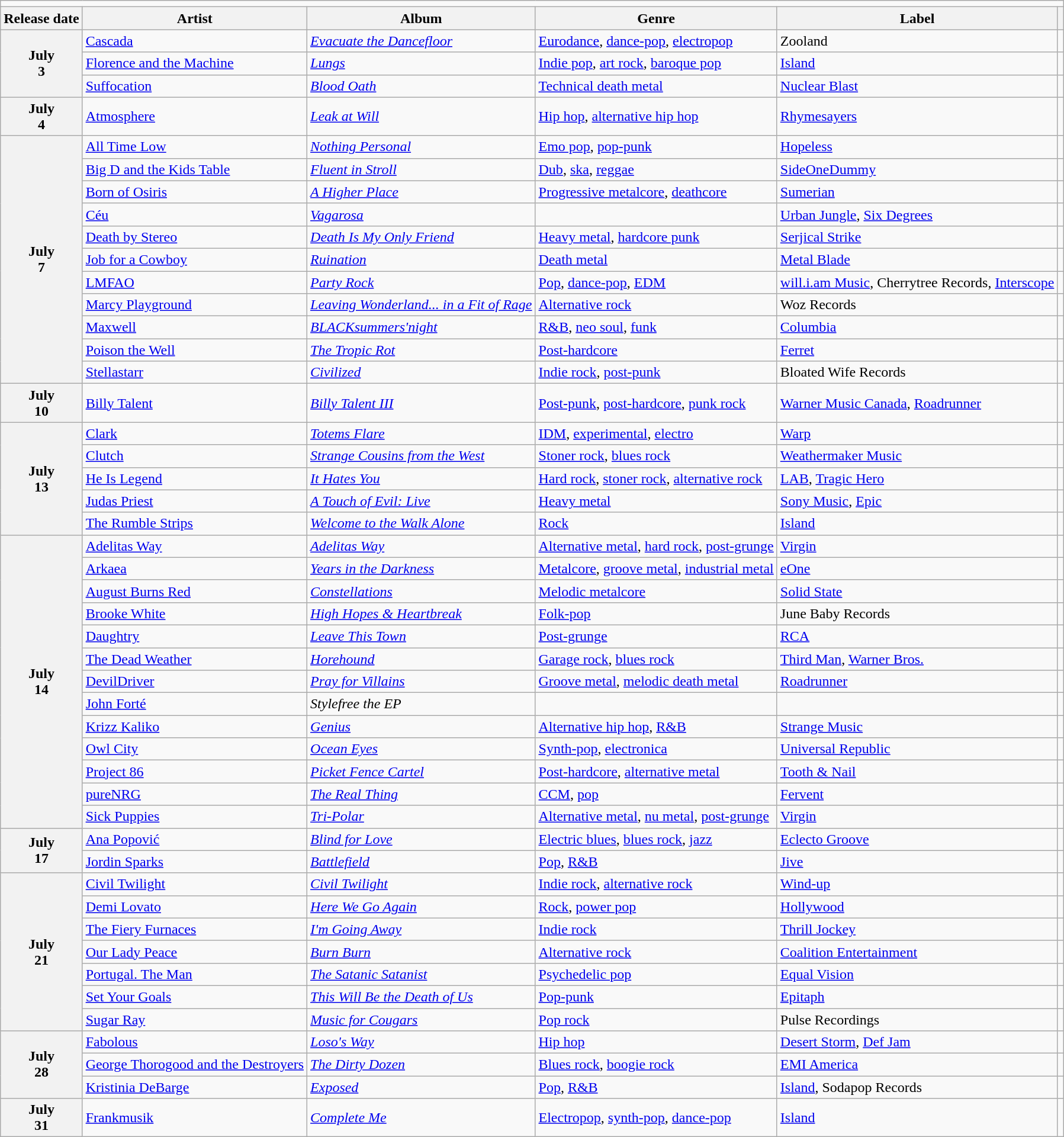<table class="wikitable plainrowheaders">
<tr>
<td colspan="6" style="text-align:center;"></td>
</tr>
<tr>
<th scope="col">Release date</th>
<th scope="col">Artist</th>
<th scope="col">Album</th>
<th scope="col">Genre</th>
<th scope="col">Label</th>
<th scope="col"></th>
</tr>
<tr>
<th scope="row" rowspan="3" style="text-align:center;">July<br>3</th>
<td><a href='#'>Cascada</a></td>
<td><em><a href='#'>Evacuate the Dancefloor</a></em></td>
<td><a href='#'>Eurodance</a>, <a href='#'>dance-pop</a>, <a href='#'>electropop</a></td>
<td>Zooland</td>
<td></td>
</tr>
<tr>
<td><a href='#'>Florence and the Machine</a></td>
<td><em><a href='#'>Lungs</a></em></td>
<td><a href='#'>Indie pop</a>, <a href='#'>art rock</a>, <a href='#'>baroque pop</a></td>
<td><a href='#'>Island</a></td>
<td></td>
</tr>
<tr>
<td><a href='#'>Suffocation</a></td>
<td><em><a href='#'>Blood Oath</a></em></td>
<td><a href='#'>Technical death metal</a></td>
<td><a href='#'>Nuclear Blast</a></td>
<td></td>
</tr>
<tr>
<th scope="row" style="text-align:center;">July<br>4</th>
<td><a href='#'>Atmosphere</a></td>
<td><em><a href='#'>Leak at Will</a></em></td>
<td><a href='#'>Hip hop</a>, <a href='#'>alternative hip hop</a></td>
<td><a href='#'>Rhymesayers</a></td>
<td></td>
</tr>
<tr>
<th scope="row" rowspan="11" style="text-align:center;">July<br>7</th>
<td><a href='#'>All Time Low</a></td>
<td><em><a href='#'>Nothing Personal</a></em></td>
<td><a href='#'>Emo pop</a>, <a href='#'>pop-punk</a></td>
<td><a href='#'>Hopeless</a></td>
<td></td>
</tr>
<tr>
<td><a href='#'>Big D and the Kids Table</a></td>
<td><em><a href='#'>Fluent in Stroll</a></em></td>
<td><a href='#'>Dub</a>, <a href='#'>ska</a>, <a href='#'>reggae</a></td>
<td><a href='#'>SideOneDummy</a></td>
<td></td>
</tr>
<tr>
<td><a href='#'>Born of Osiris</a></td>
<td><em><a href='#'>A Higher Place</a></em></td>
<td><a href='#'>Progressive metalcore</a>, <a href='#'>deathcore</a></td>
<td><a href='#'>Sumerian</a></td>
<td></td>
</tr>
<tr>
<td><a href='#'>Céu</a></td>
<td><em><a href='#'>Vagarosa</a></em></td>
<td></td>
<td><a href='#'>Urban Jungle</a>, <a href='#'>Six Degrees</a></td>
<td></td>
</tr>
<tr>
<td><a href='#'>Death by Stereo</a></td>
<td><em><a href='#'>Death Is My Only Friend</a></em></td>
<td><a href='#'>Heavy metal</a>, <a href='#'>hardcore punk</a></td>
<td><a href='#'>Serjical Strike</a></td>
<td></td>
</tr>
<tr>
<td><a href='#'>Job for a Cowboy</a></td>
<td><em><a href='#'>Ruination</a></em></td>
<td><a href='#'>Death metal</a></td>
<td><a href='#'>Metal Blade</a></td>
<td></td>
</tr>
<tr>
<td><a href='#'>LMFAO</a></td>
<td><em><a href='#'>Party Rock</a></em></td>
<td><a href='#'>Pop</a>, <a href='#'>dance-pop</a>, <a href='#'>EDM</a></td>
<td><a href='#'>will.i.am Music</a>, Cherrytree Records, <a href='#'>Interscope</a></td>
<td></td>
</tr>
<tr>
<td><a href='#'>Marcy Playground</a></td>
<td><em><a href='#'>Leaving Wonderland... in a Fit of Rage</a></em></td>
<td><a href='#'>Alternative rock</a></td>
<td>Woz Records</td>
<td></td>
</tr>
<tr>
<td><a href='#'>Maxwell</a></td>
<td><em><a href='#'>BLACKsummers'night</a></em></td>
<td><a href='#'>R&B</a>, <a href='#'>neo soul</a>, <a href='#'>funk</a></td>
<td><a href='#'>Columbia</a></td>
<td></td>
</tr>
<tr>
<td><a href='#'>Poison the Well</a></td>
<td><em><a href='#'>The Tropic Rot</a></em></td>
<td><a href='#'>Post-hardcore</a></td>
<td><a href='#'>Ferret</a></td>
<td></td>
</tr>
<tr>
<td><a href='#'>Stellastarr</a></td>
<td><em><a href='#'>Civilized</a></em></td>
<td><a href='#'>Indie rock</a>, <a href='#'>post-punk</a></td>
<td>Bloated Wife Records</td>
<td></td>
</tr>
<tr>
<th scope="row" style="text-align:center;">July<br>10</th>
<td><a href='#'>Billy Talent</a></td>
<td><em><a href='#'>Billy Talent III</a></em></td>
<td><a href='#'>Post-punk</a>, <a href='#'>post-hardcore</a>, <a href='#'>punk rock</a></td>
<td><a href='#'>Warner Music Canada</a>, <a href='#'>Roadrunner</a></td>
<td></td>
</tr>
<tr>
<th scope="row" rowspan="5" style="text-align:center;">July<br>13</th>
<td><a href='#'>Clark</a></td>
<td><em><a href='#'>Totems Flare</a></em></td>
<td><a href='#'>IDM</a>, <a href='#'>experimental</a>, <a href='#'>electro</a></td>
<td><a href='#'>Warp</a></td>
<td></td>
</tr>
<tr>
<td><a href='#'>Clutch</a></td>
<td><em><a href='#'>Strange Cousins from the West</a></em></td>
<td><a href='#'>Stoner rock</a>, <a href='#'>blues rock</a></td>
<td><a href='#'>Weathermaker Music</a></td>
<td></td>
</tr>
<tr>
<td><a href='#'>He Is Legend</a></td>
<td><em><a href='#'>It Hates You</a></em></td>
<td><a href='#'>Hard rock</a>, <a href='#'>stoner rock</a>, <a href='#'>alternative rock</a></td>
<td><a href='#'>LAB</a>, <a href='#'>Tragic Hero</a></td>
<td></td>
</tr>
<tr>
<td><a href='#'>Judas Priest</a></td>
<td><em><a href='#'>A Touch of Evil: Live</a></em></td>
<td><a href='#'>Heavy metal</a></td>
<td><a href='#'>Sony Music</a>, <a href='#'>Epic</a></td>
<td></td>
</tr>
<tr>
<td><a href='#'>The Rumble Strips</a></td>
<td><em><a href='#'>Welcome to the Walk Alone</a></em></td>
<td><a href='#'>Rock</a></td>
<td><a href='#'>Island</a></td>
<td></td>
</tr>
<tr>
<th scope="row" rowspan="13" style="text-align:center;">July<br>14</th>
<td><a href='#'>Adelitas Way</a></td>
<td><em><a href='#'>Adelitas Way</a></em></td>
<td><a href='#'>Alternative metal</a>, <a href='#'>hard rock</a>, <a href='#'>post-grunge</a></td>
<td><a href='#'>Virgin</a></td>
<td></td>
</tr>
<tr>
<td><a href='#'>Arkaea</a></td>
<td><em><a href='#'>Years in the Darkness</a></em></td>
<td><a href='#'>Metalcore</a>, <a href='#'>groove metal</a>, <a href='#'>industrial metal</a></td>
<td><a href='#'>eOne</a></td>
<td></td>
</tr>
<tr>
<td><a href='#'>August Burns Red</a></td>
<td><em><a href='#'>Constellations</a></em></td>
<td><a href='#'>Melodic metalcore</a></td>
<td><a href='#'>Solid State</a></td>
<td></td>
</tr>
<tr>
<td><a href='#'>Brooke White</a></td>
<td><em><a href='#'>High Hopes & Heartbreak</a></em></td>
<td><a href='#'>Folk-pop</a></td>
<td>June Baby Records</td>
<td></td>
</tr>
<tr>
<td><a href='#'>Daughtry</a></td>
<td><em><a href='#'>Leave This Town</a></em></td>
<td><a href='#'>Post-grunge</a></td>
<td><a href='#'>RCA</a></td>
<td></td>
</tr>
<tr>
<td><a href='#'>The Dead Weather</a></td>
<td><em><a href='#'>Horehound</a></em></td>
<td><a href='#'>Garage rock</a>, <a href='#'>blues rock</a></td>
<td><a href='#'>Third Man</a>, <a href='#'>Warner Bros.</a></td>
<td></td>
</tr>
<tr>
<td><a href='#'>DevilDriver</a></td>
<td><em><a href='#'>Pray for Villains</a></em></td>
<td><a href='#'>Groove metal</a>, <a href='#'>melodic death metal</a></td>
<td><a href='#'>Roadrunner</a></td>
<td></td>
</tr>
<tr>
<td><a href='#'>John Forté</a></td>
<td><em>Stylefree the EP</em></td>
<td></td>
<td></td>
<td></td>
</tr>
<tr>
<td><a href='#'>Krizz Kaliko</a></td>
<td><em><a href='#'>Genius</a></em></td>
<td><a href='#'>Alternative hip hop</a>, <a href='#'>R&B</a></td>
<td><a href='#'>Strange Music</a></td>
<td></td>
</tr>
<tr>
<td><a href='#'>Owl City</a></td>
<td><em><a href='#'>Ocean Eyes</a></em></td>
<td><a href='#'>Synth-pop</a>, <a href='#'>electronica</a></td>
<td><a href='#'>Universal Republic</a></td>
<td></td>
</tr>
<tr>
<td><a href='#'>Project 86</a></td>
<td><em><a href='#'>Picket Fence Cartel</a></em></td>
<td><a href='#'>Post-hardcore</a>, <a href='#'>alternative metal</a></td>
<td><a href='#'>Tooth & Nail</a></td>
<td></td>
</tr>
<tr>
<td><a href='#'>pureNRG</a></td>
<td><em><a href='#'>The Real Thing</a></em></td>
<td><a href='#'>CCM</a>, <a href='#'>pop</a></td>
<td><a href='#'>Fervent</a></td>
<td></td>
</tr>
<tr>
<td><a href='#'>Sick Puppies</a></td>
<td><em><a href='#'>Tri-Polar</a></em></td>
<td><a href='#'>Alternative metal</a>, <a href='#'>nu metal</a>, <a href='#'>post-grunge</a></td>
<td><a href='#'>Virgin</a></td>
<td></td>
</tr>
<tr>
<th scope="row" rowspan="2" style="text-align:center;">July<br>17</th>
<td><a href='#'>Ana Popović</a></td>
<td><em><a href='#'>Blind for Love</a></em></td>
<td><a href='#'>Electric blues</a>, <a href='#'>blues rock</a>, <a href='#'>jazz</a></td>
<td><a href='#'>Eclecto Groove</a></td>
<td></td>
</tr>
<tr>
<td><a href='#'>Jordin Sparks</a></td>
<td><em><a href='#'>Battlefield</a></em></td>
<td><a href='#'>Pop</a>, <a href='#'>R&B</a></td>
<td><a href='#'>Jive</a></td>
<td></td>
</tr>
<tr>
<th scope="row" rowspan="7" style="text-align:center;">July<br>21</th>
<td><a href='#'>Civil Twilight</a></td>
<td><em><a href='#'>Civil Twilight</a></em></td>
<td><a href='#'>Indie rock</a>, <a href='#'>alternative rock</a></td>
<td><a href='#'>Wind-up</a></td>
<td></td>
</tr>
<tr>
<td><a href='#'>Demi Lovato</a></td>
<td><em><a href='#'>Here We Go Again</a></em></td>
<td><a href='#'>Rock</a>, <a href='#'>power pop</a></td>
<td><a href='#'>Hollywood</a></td>
<td></td>
</tr>
<tr>
<td><a href='#'>The Fiery Furnaces</a></td>
<td><em><a href='#'>I'm Going Away</a></em></td>
<td><a href='#'>Indie rock</a></td>
<td><a href='#'>Thrill Jockey</a></td>
<td></td>
</tr>
<tr>
<td><a href='#'>Our Lady Peace</a></td>
<td><em><a href='#'>Burn Burn</a></em></td>
<td><a href='#'>Alternative rock</a></td>
<td><a href='#'>Coalition Entertainment</a></td>
<td></td>
</tr>
<tr>
<td><a href='#'>Portugal. The Man</a></td>
<td><em><a href='#'>The Satanic Satanist</a></em></td>
<td><a href='#'>Psychedelic pop</a></td>
<td><a href='#'>Equal Vision</a></td>
<td></td>
</tr>
<tr>
<td><a href='#'>Set Your Goals</a></td>
<td><em><a href='#'>This Will Be the Death of Us</a></em></td>
<td><a href='#'>Pop-punk</a></td>
<td><a href='#'>Epitaph</a></td>
<td></td>
</tr>
<tr>
<td><a href='#'>Sugar Ray</a></td>
<td><em><a href='#'>Music for Cougars</a></em></td>
<td><a href='#'>Pop rock</a></td>
<td>Pulse Recordings</td>
<td></td>
</tr>
<tr>
<th scope="row" rowspan="3" style="text-align:center;">July<br>28</th>
<td><a href='#'>Fabolous</a></td>
<td><em><a href='#'>Loso's Way</a></em></td>
<td><a href='#'>Hip hop</a></td>
<td><a href='#'>Desert Storm</a>, <a href='#'>Def Jam</a></td>
<td></td>
</tr>
<tr>
<td><a href='#'>George Thorogood and the Destroyers</a></td>
<td><em><a href='#'>The Dirty Dozen</a></em></td>
<td><a href='#'>Blues rock</a>, <a href='#'>boogie rock</a></td>
<td><a href='#'>EMI America</a></td>
<td></td>
</tr>
<tr>
<td><a href='#'>Kristinia DeBarge</a></td>
<td><em><a href='#'>Exposed</a></em></td>
<td><a href='#'>Pop</a>, <a href='#'>R&B</a></td>
<td><a href='#'>Island</a>, Sodapop Records</td>
<td></td>
</tr>
<tr>
<th scope="row" style="text-align:center;">July<br>31</th>
<td><a href='#'>Frankmusik</a></td>
<td><em><a href='#'>Complete Me</a></em></td>
<td><a href='#'>Electropop</a>, <a href='#'>synth-pop</a>, <a href='#'>dance-pop</a></td>
<td><a href='#'>Island</a></td>
<td></td>
</tr>
</table>
